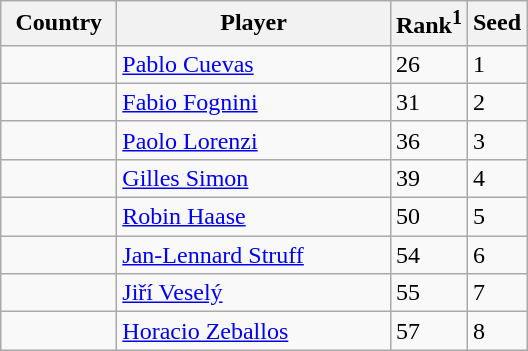<table class="sortable wikitable">
<tr>
<th width="70">Country</th>
<th width="175">Player</th>
<th>Rank<sup>1</sup></th>
<th>Seed</th>
</tr>
<tr>
<td></td>
<td><a href='#'>Pablo Cuevas</a></td>
<td>26</td>
<td>1</td>
</tr>
<tr>
<td></td>
<td><a href='#'>Fabio Fognini</a></td>
<td>31</td>
<td>2</td>
</tr>
<tr>
<td></td>
<td><a href='#'>Paolo Lorenzi</a></td>
<td>36</td>
<td>3</td>
</tr>
<tr>
<td></td>
<td><a href='#'>Gilles Simon</a></td>
<td>39</td>
<td>4</td>
</tr>
<tr>
<td></td>
<td><a href='#'>Robin Haase</a></td>
<td>50</td>
<td>5</td>
</tr>
<tr>
<td></td>
<td><a href='#'>Jan-Lennard Struff</a></td>
<td>54</td>
<td>6</td>
</tr>
<tr>
<td></td>
<td><a href='#'>Jiří Veselý</a></td>
<td>55</td>
<td>7</td>
</tr>
<tr>
<td></td>
<td><a href='#'>Horacio Zeballos</a></td>
<td>57</td>
<td>8</td>
</tr>
</table>
